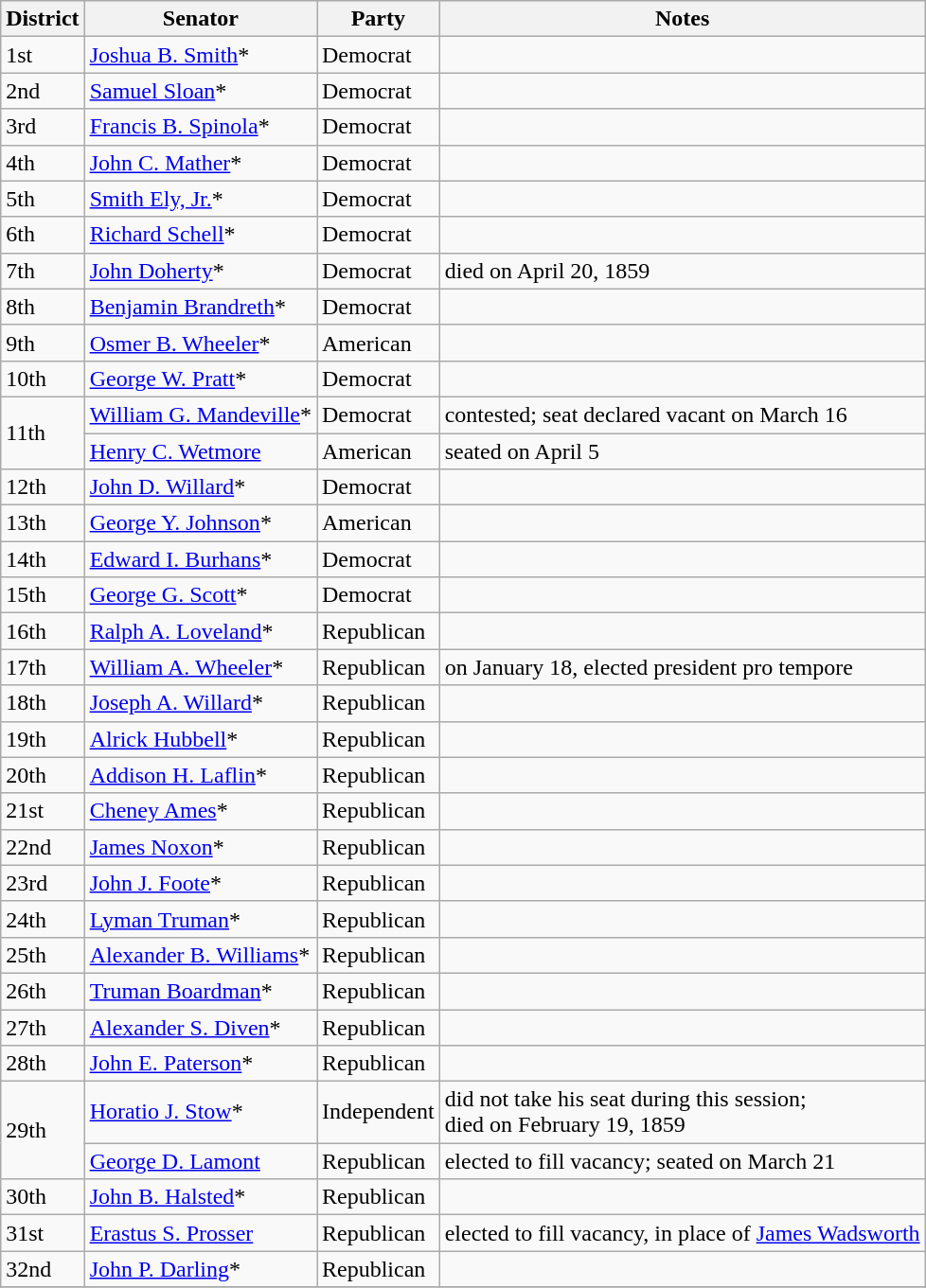<table class=wikitable>
<tr>
<th>District</th>
<th>Senator</th>
<th>Party</th>
<th>Notes</th>
</tr>
<tr>
<td>1st</td>
<td><a href='#'>Joshua B. Smith</a>*</td>
<td>Democrat</td>
<td></td>
</tr>
<tr>
<td>2nd</td>
<td><a href='#'>Samuel Sloan</a>*</td>
<td>Democrat</td>
<td></td>
</tr>
<tr>
<td>3rd</td>
<td><a href='#'>Francis B. Spinola</a>*</td>
<td>Democrat</td>
<td></td>
</tr>
<tr>
<td>4th</td>
<td><a href='#'>John C. Mather</a>*</td>
<td>Democrat</td>
<td></td>
</tr>
<tr>
<td>5th</td>
<td><a href='#'>Smith Ely, Jr.</a>*</td>
<td>Democrat</td>
<td></td>
</tr>
<tr>
<td>6th</td>
<td><a href='#'>Richard Schell</a>*</td>
<td>Democrat</td>
<td></td>
</tr>
<tr>
<td>7th</td>
<td><a href='#'>John Doherty</a>*</td>
<td>Democrat</td>
<td>died on April 20, 1859</td>
</tr>
<tr>
<td>8th</td>
<td><a href='#'>Benjamin Brandreth</a>*</td>
<td>Democrat</td>
<td></td>
</tr>
<tr>
<td>9th</td>
<td><a href='#'>Osmer B. Wheeler</a>*</td>
<td>American</td>
<td></td>
</tr>
<tr>
<td>10th</td>
<td><a href='#'>George W. Pratt</a>*</td>
<td>Democrat</td>
<td></td>
</tr>
<tr>
<td rowspan="2">11th</td>
<td><a href='#'>William G. Mandeville</a>*</td>
<td>Democrat</td>
<td>contested; seat declared vacant on March 16</td>
</tr>
<tr>
<td><a href='#'>Henry C. Wetmore</a></td>
<td>American</td>
<td>seated on April 5</td>
</tr>
<tr>
<td>12th</td>
<td><a href='#'>John D. Willard</a>*</td>
<td>Democrat</td>
<td></td>
</tr>
<tr>
<td>13th</td>
<td><a href='#'>George Y. Johnson</a>*</td>
<td>American</td>
<td></td>
</tr>
<tr>
<td>14th</td>
<td><a href='#'>Edward I. Burhans</a>*</td>
<td>Democrat</td>
<td></td>
</tr>
<tr>
<td>15th</td>
<td><a href='#'>George G. Scott</a>*</td>
<td>Democrat</td>
<td></td>
</tr>
<tr>
<td>16th</td>
<td><a href='#'>Ralph A. Loveland</a>*</td>
<td>Republican</td>
<td></td>
</tr>
<tr>
<td>17th</td>
<td><a href='#'>William A. Wheeler</a>*</td>
<td>Republican</td>
<td>on January 18, elected president pro tempore</td>
</tr>
<tr>
<td>18th</td>
<td><a href='#'>Joseph A. Willard</a>*</td>
<td>Republican</td>
<td></td>
</tr>
<tr>
<td>19th</td>
<td><a href='#'>Alrick Hubbell</a>*</td>
<td>Republican</td>
<td></td>
</tr>
<tr>
<td>20th</td>
<td><a href='#'>Addison H. Laflin</a>*</td>
<td>Republican</td>
<td></td>
</tr>
<tr>
<td>21st</td>
<td><a href='#'>Cheney Ames</a>*</td>
<td>Republican</td>
<td></td>
</tr>
<tr>
<td>22nd</td>
<td><a href='#'>James Noxon</a>*</td>
<td>Republican</td>
<td></td>
</tr>
<tr>
<td>23rd</td>
<td><a href='#'>John J. Foote</a>*</td>
<td>Republican</td>
<td></td>
</tr>
<tr>
<td>24th</td>
<td><a href='#'>Lyman Truman</a>*</td>
<td>Republican</td>
<td></td>
</tr>
<tr>
<td>25th</td>
<td><a href='#'>Alexander B. Williams</a>*</td>
<td>Republican</td>
<td></td>
</tr>
<tr>
<td>26th</td>
<td><a href='#'>Truman Boardman</a>*</td>
<td>Republican</td>
<td></td>
</tr>
<tr>
<td>27th</td>
<td><a href='#'>Alexander S. Diven</a>*</td>
<td>Republican</td>
<td></td>
</tr>
<tr>
<td>28th</td>
<td><a href='#'>John E. Paterson</a>*</td>
<td>Republican</td>
<td></td>
</tr>
<tr>
<td rowspan="2">29th</td>
<td><a href='#'>Horatio J. Stow</a>*</td>
<td>Independent</td>
<td>did not take his seat during this session; <br>died on February 19, 1859</td>
</tr>
<tr>
<td><a href='#'>George D. Lamont</a></td>
<td>Republican</td>
<td>elected to fill vacancy; seated on March 21</td>
</tr>
<tr>
<td>30th</td>
<td><a href='#'>John B. Halsted</a>*</td>
<td>Republican</td>
<td></td>
</tr>
<tr>
<td>31st</td>
<td><a href='#'>Erastus S. Prosser</a></td>
<td>Republican</td>
<td>elected to fill vacancy, in place of <a href='#'>James Wadsworth</a></td>
</tr>
<tr>
<td>32nd</td>
<td><a href='#'>John P. Darling</a>*</td>
<td>Republican</td>
<td></td>
</tr>
<tr>
</tr>
</table>
